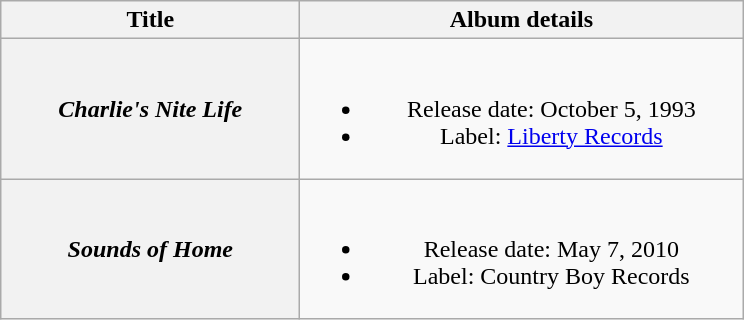<table class="wikitable plainrowheaders" style="text-align:center;">
<tr>
<th style="width:12em;">Title</th>
<th style="width:18em;">Album details</th>
</tr>
<tr>
<th scope="row"><em>Charlie's Nite Life</em></th>
<td><br><ul><li>Release date: October 5, 1993</li><li>Label: <a href='#'>Liberty Records</a></li></ul></td>
</tr>
<tr>
<th scope="row"><em>Sounds of Home</em></th>
<td><br><ul><li>Release date: May 7, 2010</li><li>Label: Country Boy Records</li></ul></td>
</tr>
</table>
